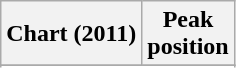<table class="wikitable plainrowheaders sortable" style="text-align:center">
<tr>
<th scope="col">Chart (2011)</th>
<th scope="col">Peak<br>position</th>
</tr>
<tr>
</tr>
<tr>
</tr>
</table>
